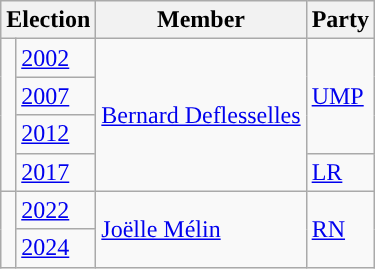<table class="wikitable">
<tr>
<th colspan="2">Election</th>
<th>Member</th>
<th>Party</th>
</tr>
<tr>
<td rowspan=4 style="background-color: "></td>
<td><a href='#'>2002</a></td>
<td rowspan=4><a href='#'>Bernard Deflesselles</a></td>
<td rowspan=3><a href='#'>UMP</a></td>
</tr>
<tr>
<td><a href='#'>2007</a></td>
</tr>
<tr>
<td><a href='#'>2012</a></td>
</tr>
<tr>
<td><a href='#'>2017</a></td>
<td><a href='#'>LR</a></td>
</tr>
<tr>
<td rowspan=2 style="color:inherit;background-color: "></td>
<td><a href='#'>2022</a></td>
<td rowspan=2><a href='#'>Joëlle Mélin</a></td>
<td rowspan=2><a href='#'>RN</a></td>
</tr>
<tr>
<td><a href='#'>2024</a></td>
</tr>
</table>
